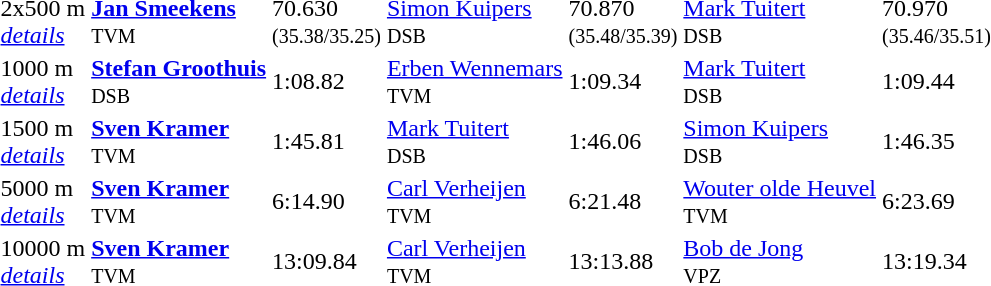<table>
<tr>
<td>2x500 m<br><a href='#'><em>details</em></a></td>
<td><strong><a href='#'>Jan Smeekens</a></strong><br><small>TVM</small></td>
<td>70.630<br><small>(35.38/35.25)</small></td>
<td><a href='#'>Simon Kuipers</a><br><small>DSB</small></td>
<td>70.870<br><small>(35.48/35.39)</small></td>
<td><a href='#'>Mark Tuitert</a><br><small>DSB</small></td>
<td>70.970<br><small>(35.46/35.51)</small></td>
</tr>
<tr>
<td>1000 m<br><a href='#'><em>details</em></a></td>
<td><strong><a href='#'>Stefan Groothuis</a></strong><br><small>DSB</small></td>
<td>1:08.82</td>
<td><a href='#'>Erben Wennemars</a><br><small>TVM</small></td>
<td>1:09.34</td>
<td><a href='#'>Mark Tuitert</a><br><small>DSB</small></td>
<td>1:09.44</td>
</tr>
<tr>
<td>1500 m<br><a href='#'><em>details</em></a></td>
<td><strong><a href='#'>Sven Kramer</a></strong><br><small>TVM</small></td>
<td>1:45.81</td>
<td><a href='#'>Mark Tuitert</a><br><small>DSB</small></td>
<td>1:46.06</td>
<td><a href='#'>Simon Kuipers</a><br><small>DSB</small></td>
<td>1:46.35</td>
</tr>
<tr>
<td>5000 m<br><a href='#'><em>details</em></a></td>
<td><strong><a href='#'>Sven Kramer</a></strong><br><small>TVM</small></td>
<td>6:14.90</td>
<td><a href='#'>Carl Verheijen</a><br><small>TVM</small></td>
<td>6:21.48</td>
<td><a href='#'>Wouter olde Heuvel</a><br><small>TVM</small></td>
<td>6:23.69</td>
</tr>
<tr>
<td>10000 m<br><a href='#'><em>details</em></a></td>
<td><strong><a href='#'>Sven Kramer</a></strong><br><small>TVM</small></td>
<td>13:09.84</td>
<td><a href='#'>Carl Verheijen</a><br><small>TVM</small></td>
<td>13:13.88</td>
<td><a href='#'>Bob de Jong</a><br><small>VPZ</small></td>
<td>13:19.34</td>
</tr>
</table>
